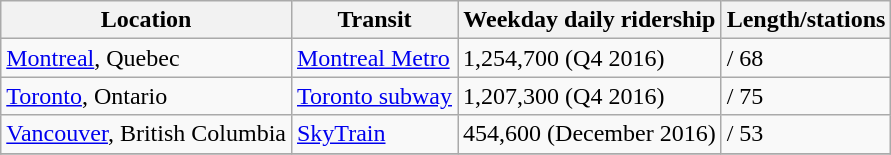<table class="wikitable" style="margin-left:20px;">
<tr>
<th align=left>Location</th>
<th align=left>Transit</th>
<th align=left>Weekday daily ridership</th>
<th align=left>Length/stations</th>
</tr>
<tr comparison>
<td><a href='#'>Montreal</a>, Quebec</td>
<td><a href='#'>Montreal Metro</a></td>
<td>1,254,700 (Q4 2016)</td>
<td> / 68</td>
</tr>
<tr>
<td><a href='#'>Toronto</a>, Ontario</td>
<td><a href='#'>Toronto subway</a></td>
<td>1,207,300 (Q4 2016)</td>
<td> / 75</td>
</tr>
<tr>
<td><a href='#'>Vancouver</a>, British Columbia</td>
<td><a href='#'>SkyTrain</a></td>
<td>454,600 (December 2016)</td>
<td> / 53</td>
</tr>
<tr>
</tr>
</table>
